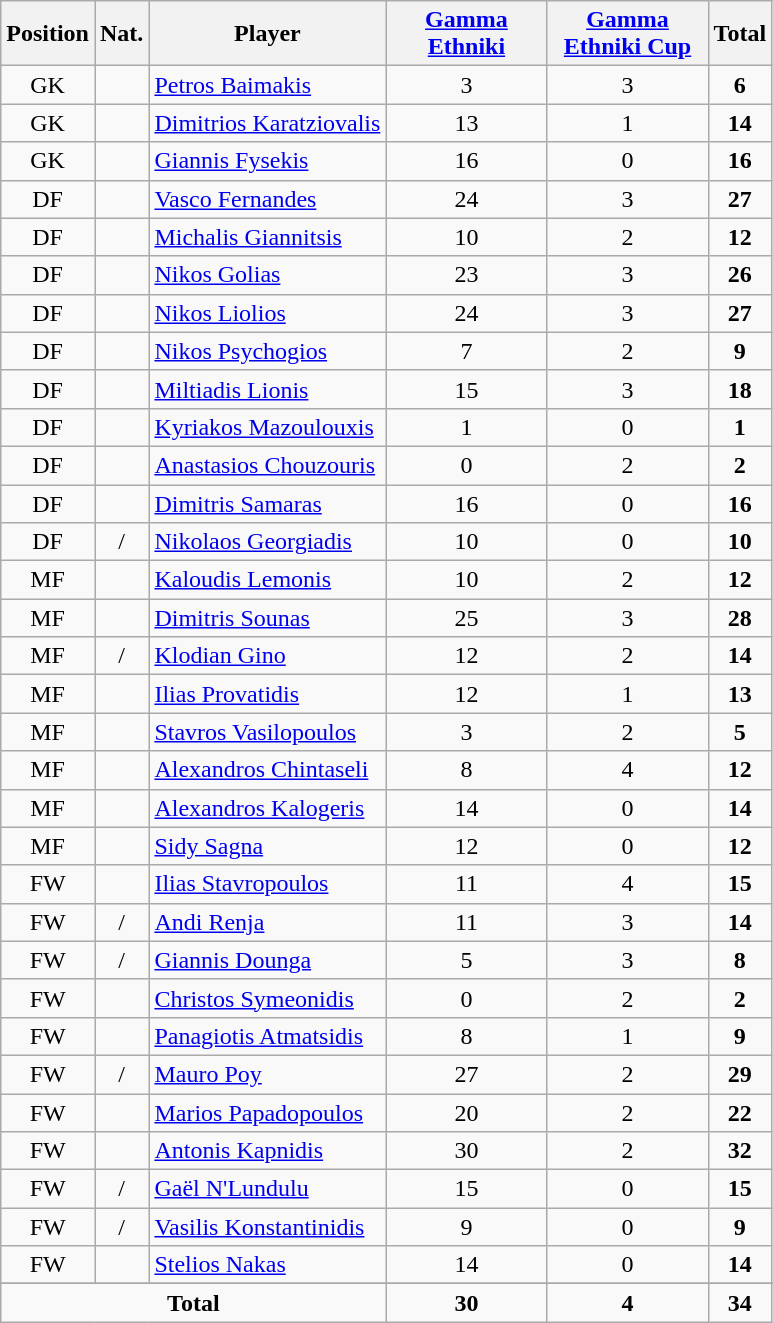<table class="wikitable sortable" style="text-align:center">
<tr>
<th>Position</th>
<th>Nat.</th>
<th>Player</th>
<th width=100><a href='#'>Gamma Ethniki</a></th>
<th width=100><a href='#'>Gamma Ethniki Cup</a></th>
<th><strong>Total</strong></th>
</tr>
<tr>
<td>GK</td>
<td></td>
<td align=left><a href='#'>Petros Baimakis</a></td>
<td>3</td>
<td>3</td>
<td><strong>6</strong></td>
</tr>
<tr>
<td>GK</td>
<td></td>
<td align=left><a href='#'>Dimitrios Karatziovalis</a></td>
<td>13</td>
<td>1</td>
<td><strong>14</strong></td>
</tr>
<tr>
<td>GK</td>
<td></td>
<td align=left><a href='#'>Giannis Fysekis</a></td>
<td>16</td>
<td>0</td>
<td><strong>16</strong></td>
</tr>
<tr>
<td>DF</td>
<td></td>
<td align=left><a href='#'>Vasco Fernandes</a></td>
<td>24</td>
<td>3</td>
<td><strong>27</strong></td>
</tr>
<tr>
<td>DF</td>
<td></td>
<td align=left><a href='#'>Michalis Giannitsis</a></td>
<td>10</td>
<td>2</td>
<td><strong>12</strong></td>
</tr>
<tr>
<td>DF</td>
<td></td>
<td align=left><a href='#'>Nikos Golias</a></td>
<td>23</td>
<td>3</td>
<td><strong>26</strong></td>
</tr>
<tr>
<td>DF</td>
<td></td>
<td align=left><a href='#'>Nikos Liolios</a></td>
<td>24</td>
<td>3</td>
<td><strong>27</strong></td>
</tr>
<tr>
<td>DF</td>
<td></td>
<td align=left><a href='#'>Nikos Psychogios</a></td>
<td>7</td>
<td>2</td>
<td><strong>9</strong></td>
</tr>
<tr>
<td>DF</td>
<td></td>
<td align=left><a href='#'>Miltiadis Lionis</a></td>
<td>15</td>
<td>3</td>
<td><strong>18</strong></td>
</tr>
<tr>
<td>DF</td>
<td></td>
<td align=left><a href='#'>Kyriakos Mazoulouxis</a></td>
<td>1</td>
<td>0</td>
<td><strong>1</strong></td>
</tr>
<tr>
<td>DF</td>
<td></td>
<td align=left><a href='#'>Anastasios Chouzouris</a></td>
<td>0</td>
<td>2</td>
<td><strong>2</strong></td>
</tr>
<tr>
<td>DF</td>
<td></td>
<td align=left><a href='#'>Dimitris Samaras</a></td>
<td>16</td>
<td>0</td>
<td><strong>16</strong></td>
</tr>
<tr>
<td>DF</td>
<td> / </td>
<td align=left><a href='#'>Nikolaos Georgiadis</a></td>
<td>10</td>
<td>0</td>
<td><strong>10</strong></td>
</tr>
<tr>
<td>MF</td>
<td></td>
<td align=left><a href='#'>Kaloudis Lemonis</a></td>
<td>10</td>
<td>2</td>
<td><strong>12</strong></td>
</tr>
<tr>
<td>MF</td>
<td></td>
<td align=left><a href='#'>Dimitris Sounas</a></td>
<td>25</td>
<td>3</td>
<td><strong>28</strong></td>
</tr>
<tr>
<td>MF</td>
<td> / </td>
<td align=left><a href='#'>Klodian Gino</a></td>
<td>12</td>
<td>2</td>
<td><strong>14</strong></td>
</tr>
<tr>
<td>MF</td>
<td></td>
<td align=left><a href='#'>Ilias Provatidis</a></td>
<td>12</td>
<td>1</td>
<td><strong>13</strong></td>
</tr>
<tr>
<td>MF</td>
<td></td>
<td align=left><a href='#'>Stavros Vasilopoulos</a></td>
<td>3</td>
<td>2</td>
<td><strong>5</strong></td>
</tr>
<tr>
<td>MF</td>
<td></td>
<td align=left><a href='#'>Alexandros Chintaseli</a></td>
<td>8</td>
<td>4</td>
<td><strong>12</strong></td>
</tr>
<tr>
<td>MF</td>
<td></td>
<td align=left><a href='#'>Alexandros Kalogeris</a></td>
<td>14</td>
<td>0</td>
<td><strong>14</strong></td>
</tr>
<tr>
<td>MF</td>
<td></td>
<td align=left><a href='#'>Sidy Sagna</a></td>
<td>12</td>
<td>0</td>
<td><strong>12</strong></td>
</tr>
<tr>
<td>FW</td>
<td></td>
<td align=left><a href='#'>Ilias Stavropoulos</a></td>
<td>11</td>
<td>4</td>
<td><strong>15</strong></td>
</tr>
<tr>
<td>FW</td>
<td> / </td>
<td align=left><a href='#'>Andi Renja</a></td>
<td>11</td>
<td>3</td>
<td><strong>14</strong></td>
</tr>
<tr>
<td>FW</td>
<td> / </td>
<td align=left><a href='#'>Giannis Dounga</a></td>
<td>5</td>
<td>3</td>
<td><strong>8</strong></td>
</tr>
<tr>
<td>FW</td>
<td></td>
<td align=left><a href='#'>Christos Symeonidis</a></td>
<td>0</td>
<td>2</td>
<td><strong>2</strong></td>
</tr>
<tr>
<td>FW</td>
<td></td>
<td align=left><a href='#'>Panagiotis Atmatsidis</a></td>
<td>8</td>
<td>1</td>
<td><strong>9</strong></td>
</tr>
<tr>
<td>FW</td>
<td> / </td>
<td align=left><a href='#'>Mauro Poy</a></td>
<td>27</td>
<td>2</td>
<td><strong>29</strong></td>
</tr>
<tr>
<td>FW</td>
<td></td>
<td align=left><a href='#'>Marios Papadopoulos</a></td>
<td>20</td>
<td>2</td>
<td><strong>22</strong></td>
</tr>
<tr>
<td>FW</td>
<td></td>
<td align=left><a href='#'>Antonis Kapnidis</a></td>
<td>30</td>
<td>2</td>
<td><strong>32</strong></td>
</tr>
<tr>
<td>FW</td>
<td> / </td>
<td align=left><a href='#'>Gaël N'Lundulu</a></td>
<td>15</td>
<td>0</td>
<td><strong>15</strong></td>
</tr>
<tr>
<td>FW</td>
<td> / </td>
<td align=left><a href='#'>Vasilis Konstantinidis</a></td>
<td>9</td>
<td>0</td>
<td><strong>9</strong></td>
</tr>
<tr>
<td>FW</td>
<td></td>
<td align=left><a href='#'>Stelios Nakas</a></td>
<td>14</td>
<td>0</td>
<td><strong>14</strong></td>
</tr>
<tr>
</tr>
<tr class="sortbottom">
<td colspan=3><strong>Total</strong></td>
<td><strong>30</strong></td>
<td><strong>4</strong></td>
<td><strong>34</strong></td>
</tr>
</table>
